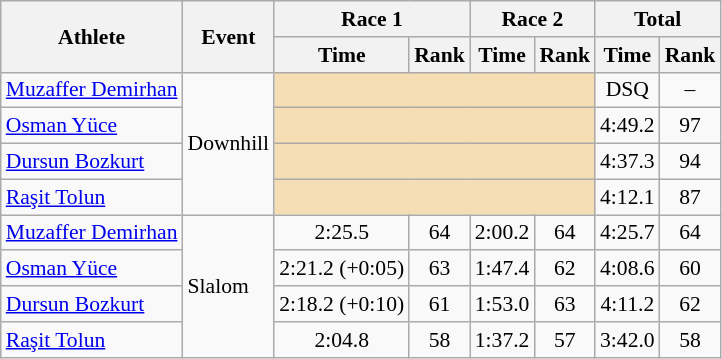<table class="wikitable" style="font-size:90%">
<tr>
<th rowspan="2">Athlete</th>
<th rowspan="2">Event</th>
<th colspan="2">Race 1</th>
<th colspan="2">Race 2</th>
<th colspan="2">Total</th>
</tr>
<tr>
<th>Time</th>
<th>Rank</th>
<th>Time</th>
<th>Rank</th>
<th>Time</th>
<th>Rank</th>
</tr>
<tr>
<td><a href='#'>Muzaffer Demirhan</a></td>
<td rowspan="4">Downhill</td>
<td colspan="4" bgcolor="wheat"></td>
<td align="center">DSQ</td>
<td align="center">–</td>
</tr>
<tr>
<td><a href='#'>Osman Yüce</a></td>
<td colspan="4" bgcolor="wheat"></td>
<td align="center">4:49.2</td>
<td align="center">97</td>
</tr>
<tr>
<td><a href='#'>Dursun Bozkurt</a></td>
<td colspan="4" bgcolor="wheat"></td>
<td align="center">4:37.3</td>
<td align="center">94</td>
</tr>
<tr>
<td><a href='#'>Raşit Tolun</a></td>
<td colspan="4" bgcolor="wheat"></td>
<td align="center">4:12.1</td>
<td align="center">87</td>
</tr>
<tr>
<td><a href='#'>Muzaffer Demirhan</a></td>
<td rowspan="4">Slalom</td>
<td align="center">2:25.5</td>
<td align="center">64</td>
<td align="center">2:00.2</td>
<td align="center">64</td>
<td align="center">4:25.7</td>
<td align="center">64</td>
</tr>
<tr>
<td><a href='#'>Osman Yüce</a></td>
<td align="center">2:21.2 (+0:05)</td>
<td align="center">63</td>
<td align="center">1:47.4</td>
<td align="center">62</td>
<td align="center">4:08.6</td>
<td align="center">60</td>
</tr>
<tr>
<td><a href='#'>Dursun Bozkurt</a></td>
<td align="center">2:18.2 (+0:10)</td>
<td align="center">61</td>
<td align="center">1:53.0</td>
<td align="center">63</td>
<td align="center">4:11.2</td>
<td align="center">62</td>
</tr>
<tr>
<td><a href='#'>Raşit Tolun</a></td>
<td align="center">2:04.8</td>
<td align="center">58</td>
<td align="center">1:37.2</td>
<td align="center">57</td>
<td align="center">3:42.0</td>
<td align="center">58</td>
</tr>
</table>
